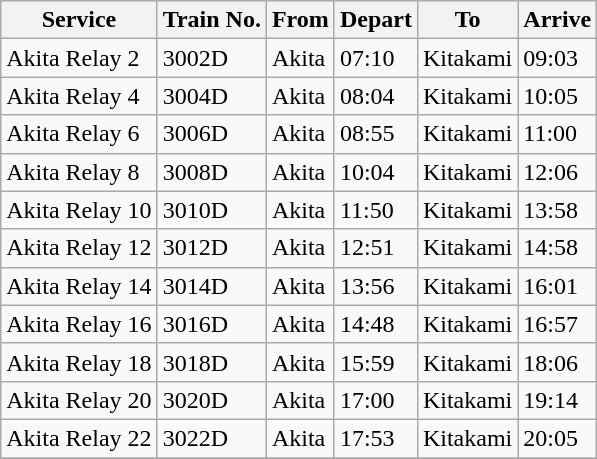<table class="wikitable">
<tr>
<th>Service</th>
<th>Train No.</th>
<th>From</th>
<th>Depart</th>
<th>To</th>
<th>Arrive</th>
</tr>
<tr>
<td>Akita Relay 2</td>
<td>3002D</td>
<td>Akita</td>
<td>07:10</td>
<td>Kitakami</td>
<td>09:03</td>
</tr>
<tr>
<td>Akita Relay 4</td>
<td>3004D</td>
<td>Akita</td>
<td>08:04</td>
<td>Kitakami</td>
<td>10:05</td>
</tr>
<tr>
<td>Akita Relay 6</td>
<td>3006D</td>
<td>Akita</td>
<td>08:55</td>
<td>Kitakami</td>
<td>11:00</td>
</tr>
<tr>
<td>Akita Relay 8</td>
<td>3008D</td>
<td>Akita</td>
<td>10:04</td>
<td>Kitakami</td>
<td>12:06</td>
</tr>
<tr>
<td>Akita Relay 10</td>
<td>3010D</td>
<td>Akita</td>
<td>11:50</td>
<td>Kitakami</td>
<td>13:58</td>
</tr>
<tr>
<td>Akita Relay 12</td>
<td>3012D</td>
<td>Akita</td>
<td>12:51</td>
<td>Kitakami</td>
<td>14:58</td>
</tr>
<tr>
<td>Akita Relay 14</td>
<td>3014D</td>
<td>Akita</td>
<td>13:56</td>
<td>Kitakami</td>
<td>16:01</td>
</tr>
<tr>
<td>Akita Relay 16</td>
<td>3016D</td>
<td>Akita</td>
<td>14:48</td>
<td>Kitakami</td>
<td>16:57</td>
</tr>
<tr>
<td>Akita Relay 18</td>
<td>3018D</td>
<td>Akita</td>
<td>15:59</td>
<td>Kitakami</td>
<td>18:06</td>
</tr>
<tr>
<td>Akita Relay 20</td>
<td>3020D</td>
<td>Akita</td>
<td>17:00</td>
<td>Kitakami</td>
<td>19:14</td>
</tr>
<tr>
<td>Akita Relay 22</td>
<td>3022D</td>
<td>Akita</td>
<td>17:53</td>
<td>Kitakami</td>
<td>20:05</td>
</tr>
<tr>
</tr>
</table>
